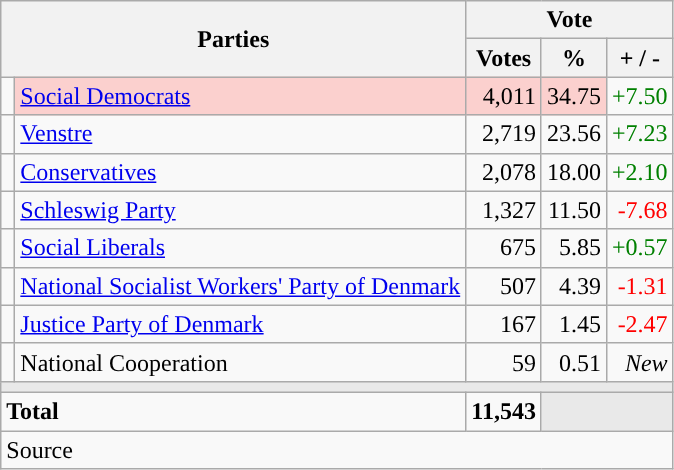<table class="wikitable" style="text-align:right;">
<tr>
<th style="text-align:centre;" rowspan="2" colspan="2" width="225">Parties</th>
<th colspan="3">Vote</th>
</tr>
<tr>
<th width="15">Votes</th>
<th width="15">%</th>
<th width="15">+ / -</th>
</tr>
<tr>
<td width="2" style="color:inherit;background:"></td>
<td bgcolor=#fbd0ce  align="left"><a href='#'>Social Democrats</a></td>
<td bgcolor=#fbd0ce>4,011</td>
<td bgcolor=#fbd0ce>34.75</td>
<td style=color:green;>+7.50</td>
</tr>
<tr>
<td width="2" style="color:inherit;background:"></td>
<td align="left"><a href='#'>Venstre</a></td>
<td>2,719</td>
<td>23.56</td>
<td style=color:green;>+7.23</td>
</tr>
<tr>
<td width="2" style="color:inherit;background:"></td>
<td align="left"><a href='#'>Conservatives</a></td>
<td>2,078</td>
<td>18.00</td>
<td style=color:green;>+2.10</td>
</tr>
<tr>
<td width="2" style="color:inherit;background:"></td>
<td align="left"><a href='#'>Schleswig Party</a></td>
<td>1,327</td>
<td>11.50</td>
<td style=color:red;>-7.68</td>
</tr>
<tr>
<td width="2" style="color:inherit;background:"></td>
<td align="left"><a href='#'>Social Liberals</a></td>
<td>675</td>
<td>5.85</td>
<td style=color:green;>+0.57</td>
</tr>
<tr>
<td width="2" style="color:inherit;background:"></td>
<td align="left"><a href='#'>National Socialist Workers' Party of Denmark</a></td>
<td>507</td>
<td>4.39</td>
<td style=color:red;>-1.31</td>
</tr>
<tr>
<td width="2" style="color:inherit;background:"></td>
<td align="left"><a href='#'>Justice Party of Denmark</a></td>
<td>167</td>
<td>1.45</td>
<td style=color:red;>-2.47</td>
</tr>
<tr>
<td width="2" style="color:inherit;background:"></td>
<td align="left">National Cooperation</td>
<td>59</td>
<td>0.51</td>
<td><em>New</em></td>
</tr>
<tr>
<td colspan="7" bgcolor="#E9E9E9"></td>
</tr>
<tr>
<td align="left" colspan="2"><strong>Total</strong></td>
<td><strong>11,543</strong></td>
<td bgcolor="#E9E9E9" colspan="2"></td>
</tr>
<tr>
<td align="left" colspan="6">Source</td>
</tr>
</table>
